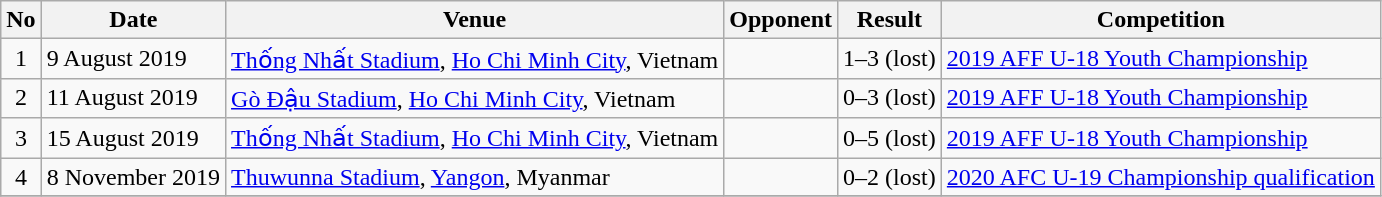<table class="wikitable">
<tr>
<th>No</th>
<th>Date</th>
<th>Venue</th>
<th>Opponent</th>
<th>Result</th>
<th>Competition</th>
</tr>
<tr>
<td align=center>1</td>
<td>9 August 2019</td>
<td><a href='#'>Thống Nhất Stadium</a>, <a href='#'>Ho Chi Minh City</a>, Vietnam</td>
<td></td>
<td align=center>1–3 (lost)</td>
<td><a href='#'>2019 AFF U-18 Youth Championship</a></td>
</tr>
<tr>
<td align=center>2</td>
<td>11 August 2019</td>
<td><a href='#'>Gò Đậu Stadium</a>, <a href='#'>Ho Chi Minh City</a>, Vietnam</td>
<td></td>
<td align=center>0–3 (lost)</td>
<td><a href='#'>2019 AFF U-18 Youth Championship</a></td>
</tr>
<tr>
<td align=center>3</td>
<td>15 August 2019</td>
<td><a href='#'>Thống Nhất Stadium</a>, <a href='#'>Ho Chi Minh City</a>, Vietnam</td>
<td></td>
<td align=center>0–5 (lost)</td>
<td><a href='#'>2019 AFF U-18 Youth Championship</a></td>
</tr>
<tr>
<td align=center>4</td>
<td>8 November 2019</td>
<td><a href='#'>Thuwunna Stadium</a>, <a href='#'>Yangon</a>, Myanmar</td>
<td></td>
<td align=center>0–2 (lost)</td>
<td><a href='#'>2020 AFC U-19 Championship qualification</a></td>
</tr>
<tr>
</tr>
</table>
